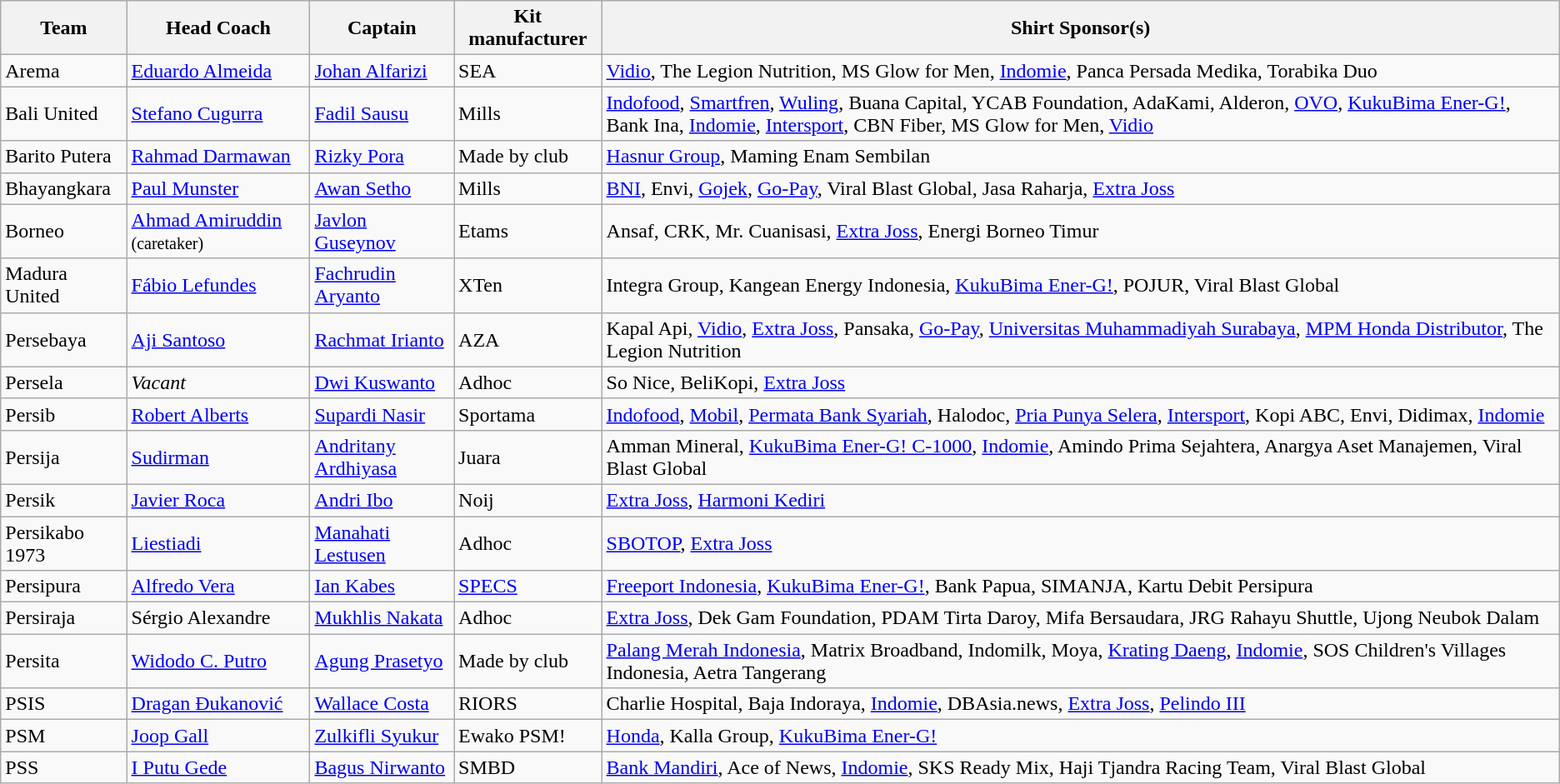<table class="wikitable sortable">
<tr>
<th>Team</th>
<th>Head Coach</th>
<th>Captain</th>
<th class="nowrap">Kit manufacturer</th>
<th class="unsortable">Shirt Sponsor(s)</th>
</tr>
<tr>
<td class="nowrap">Arema</td>
<td class="nowrap"> <a href='#'>Eduardo Almeida</a></td>
<td class="nowrap"> <a href='#'>Johan Alfarizi</a></td>
<td class="nowrap"> SEA</td>
<td><a href='#'>Vidio</a>, The Legion Nutrition, MS Glow for Men, <a href='#'>Indomie</a>, Panca Persada Medika, Torabika Duo</td>
</tr>
<tr>
<td class="nowrap">Bali United</td>
<td class="nowrap"> <a href='#'>Stefano Cugurra</a></td>
<td class="nowrap"> <a href='#'>Fadil Sausu</a></td>
<td class="nowrap"> Mills</td>
<td><a href='#'>Indofood</a>, <a href='#'>Smartfren</a>, <a href='#'>Wuling</a>, Buana Capital, YCAB Foundation, AdaKami, Alderon, <a href='#'>OVO</a>, <a href='#'>KukuBima Ener-G!</a>, Bank Ina, <a href='#'>Indomie</a>, <a href='#'>Intersport</a>, CBN Fiber, MS Glow for Men, <a href='#'>Vidio</a></td>
</tr>
<tr>
<td class="nowrap">Barito Putera</td>
<td class="nowrap"> <a href='#'>Rahmad Darmawan</a></td>
<td class="nowrap"> <a href='#'>Rizky Pora</a></td>
<td class="nowrap"> Made by club</td>
<td><a href='#'>Hasnur Group</a>, Maming Enam Sembilan</td>
</tr>
<tr>
<td class="nowrap">Bhayangkara</td>
<td class="nowrap"> <a href='#'>Paul Munster</a></td>
<td class="nowrap"> <a href='#'>Awan Setho</a></td>
<td class="nowrap"> Mills</td>
<td><a href='#'>BNI</a>, Envi, <a href='#'>Gojek</a>, <a href='#'>Go-Pay</a>, Viral Blast Global, Jasa Raharja, <a href='#'>Extra Joss</a></td>
</tr>
<tr>
<td class="nowrap">Borneo</td>
<td class="nowrap"> <a href='#'>Ahmad Amiruddin</a> <small>(caretaker)</small></td>
<td class="nowrap"> <a href='#'>Javlon Guseynov</a></td>
<td class="nowrap"> Etams</td>
<td>Ansaf, CRK, Mr. Cuanisasi, <a href='#'>Extra Joss</a>, Energi Borneo Timur</td>
</tr>
<tr>
<td class="nowrap">Madura United</td>
<td class="nowrap"> <a href='#'>Fábio Lefundes</a></td>
<td class="nowrap"> <a href='#'>Fachrudin Aryanto</a></td>
<td class="nowrap"> XTen</td>
<td>Integra Group, Kangean Energy Indonesia, <a href='#'>KukuBima Ener-G!</a>, POJUR, Viral Blast Global</td>
</tr>
<tr>
<td class="nowrap">Persebaya</td>
<td class="nowrap"> <a href='#'>Aji Santoso</a></td>
<td class="nowrap"> <a href='#'>Rachmat Irianto</a></td>
<td class="nowrap"> AZA</td>
<td>Kapal Api, <a href='#'>Vidio</a>, <a href='#'>Extra Joss</a>, Pansaka, <a href='#'>Go-Pay</a>, <a href='#'>Universitas Muhammadiyah Surabaya</a>, <a href='#'>MPM Honda Distributor</a>, The Legion Nutrition</td>
</tr>
<tr>
<td class="nowrap">Persela</td>
<td class="nowrap"><em>Vacant</em></td>
<td class="nowrap"> <a href='#'>Dwi Kuswanto</a></td>
<td class="nowrap"> Adhoc</td>
<td>So Nice, BeliKopi, <a href='#'>Extra Joss</a></td>
</tr>
<tr>
<td class="nowrap">Persib</td>
<td class="nowrap"> <a href='#'>Robert Alberts</a></td>
<td class="nowrap"> <a href='#'>Supardi Nasir</a></td>
<td class="nowrap"> Sportama</td>
<td><a href='#'>Indofood</a>, <a href='#'>Mobil</a>, <a href='#'>Permata Bank Syariah</a>, Halodoc, <a href='#'>Pria Punya Selera</a>, <a href='#'>Intersport</a>, Kopi ABC, Envi, Didimax, <a href='#'>Indomie</a></td>
</tr>
<tr>
<td class="nowrap">Persija</td>
<td class="nowrap"> <a href='#'>Sudirman</a></td>
<td class="nowrap"> <a href='#'>Andritany Ardhiyasa</a></td>
<td class="nowrap"> Juara</td>
<td>Amman Mineral, <a href='#'>KukuBima Ener-G! C-1000</a>, <a href='#'>Indomie</a>, Amindo Prima Sejahtera, Anargya Aset Manajemen, Viral Blast Global</td>
</tr>
<tr>
<td class="nowrap">Persik</td>
<td class="nowrap"> <a href='#'>Javier Roca</a></td>
<td class="nowrap"> <a href='#'>Andri Ibo</a></td>
<td class="nowrap"> Noij</td>
<td><a href='#'>Extra Joss</a>, <a href='#'>Harmoni Kediri</a></td>
</tr>
<tr>
<td class="nowrap">Persikabo 1973</td>
<td class="nowrap"> <a href='#'>Liestiadi</a></td>
<td class="nowrap"> <a href='#'>Manahati Lestusen</a></td>
<td class="nowrap"> Adhoc</td>
<td><a href='#'>SBOTOP</a>, <a href='#'>Extra Joss</a></td>
</tr>
<tr>
<td class="nowrap">Persipura</td>
<td class="nowrap"> <a href='#'>Alfredo Vera</a></td>
<td class="nowrap"> <a href='#'>Ian Kabes</a></td>
<td class="nowrap"> <a href='#'>SPECS</a></td>
<td><a href='#'>Freeport Indonesia</a>, <a href='#'>KukuBima Ener-G!</a>, Bank Papua, SIMANJA, Kartu Debit Persipura</td>
</tr>
<tr>
<td class="nowrap">Persiraja</td>
<td class="nowrap"> Sérgio Alexandre</td>
<td class="nowrap"> <a href='#'>Mukhlis Nakata</a></td>
<td class="nowrap"> Adhoc</td>
<td><a href='#'>Extra Joss</a>, Dek Gam Foundation, PDAM Tirta Daroy, Mifa Bersaudara, JRG Rahayu Shuttle, Ujong Neubok Dalam</td>
</tr>
<tr>
<td class="nowrap">Persita</td>
<td class="nowrap"> <a href='#'>Widodo C. Putro</a></td>
<td class="nowrap"> <a href='#'>Agung Prasetyo</a></td>
<td class="nowrap"> Made by club</td>
<td><a href='#'>Palang Merah Indonesia</a>, Matrix Broadband, Indomilk, Moya, <a href='#'>Krating Daeng</a>, <a href='#'>Indomie</a>, SOS Children's Villages Indonesia, Aetra Tangerang</td>
</tr>
<tr>
<td class="nowrap">PSIS</td>
<td class="nowrap"> <a href='#'>Dragan Đukanović</a></td>
<td class="nowrap"> <a href='#'>Wallace Costa</a></td>
<td class="nowrap"> RIORS</td>
<td>Charlie Hospital, Baja Indoraya, <a href='#'>Indomie</a>, DBAsia.news, <a href='#'>Extra Joss</a>, <a href='#'>Pelindo III</a></td>
</tr>
<tr>
<td class="nowrap">PSM</td>
<td class="nowrap"> <a href='#'>Joop Gall</a></td>
<td class="nowrap"> <a href='#'>Zulkifli Syukur</a></td>
<td class="nowrap"> Ewako PSM!</td>
<td><a href='#'>Honda</a>, Kalla Group, <a href='#'>KukuBima Ener-G!</a></td>
</tr>
<tr>
<td class="nowrap">PSS</td>
<td class="nowrap"> <a href='#'>I Putu Gede</a></td>
<td class="nowrap"> <a href='#'>Bagus Nirwanto</a></td>
<td class="nowrap"> SMBD</td>
<td><a href='#'>Bank Mandiri</a>, Ace of News, <a href='#'>Indomie</a>, SKS Ready Mix, Haji Tjandra Racing Team, Viral Blast Global</td>
</tr>
</table>
